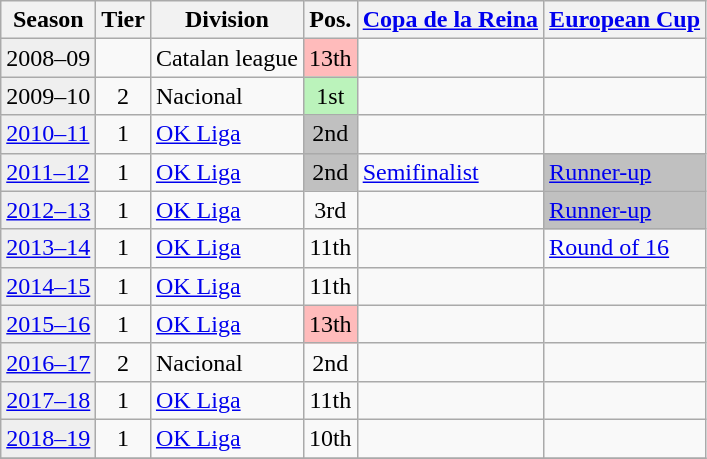<table class="wikitable">
<tr>
<th>Season</th>
<th>Tier</th>
<th>Division</th>
<th>Pos.</th>
<th><a href='#'>Copa de la Reina</a></th>
<th><a href='#'>European Cup</a></th>
</tr>
<tr>
<td style="background:#efefef;">2008–09</td>
<td align="center"></td>
<td>Catalan league</td>
<td align="center" bgcolor=#FFBBBB>13th</td>
<td></td>
<td></td>
</tr>
<tr>
<td style="background:#efefef;">2009–10</td>
<td align="center">2</td>
<td>Nacional</td>
<td align="center" bgcolor=#BBF3BB>1st</td>
<td></td>
<td></td>
</tr>
<tr>
<td style="background:#efefef;"><a href='#'>2010–11</a></td>
<td align="center">1</td>
<td><a href='#'>OK Liga</a></td>
<td align="center" bgcolor=silver>2nd</td>
<td></td>
<td></td>
</tr>
<tr>
<td style="background:#efefef;"><a href='#'>2011–12</a></td>
<td align="center">1</td>
<td><a href='#'>OK Liga</a></td>
<td align="center" bgcolor=silver>2nd</td>
<td><a href='#'>Semifinalist</a></td>
<td bgcolor=silver><a href='#'>Runner-up</a></td>
</tr>
<tr>
<td style="background:#efefef;"><a href='#'>2012–13</a></td>
<td align="center">1</td>
<td><a href='#'>OK Liga</a></td>
<td align="center">3rd</td>
<td></td>
<td bgcolor=silver><a href='#'>Runner-up</a></td>
</tr>
<tr>
<td style="background:#efefef;"><a href='#'>2013–14</a></td>
<td align="center">1</td>
<td><a href='#'>OK Liga</a></td>
<td align="center">11th</td>
<td></td>
<td><a href='#'>Round of 16</a></td>
</tr>
<tr>
<td style="background:#efefef;"><a href='#'>2014–15</a></td>
<td align="center">1</td>
<td><a href='#'>OK Liga</a></td>
<td align="center">11th</td>
<td></td>
<td></td>
</tr>
<tr>
<td style="background:#efefef;"><a href='#'>2015–16</a></td>
<td align="center">1</td>
<td><a href='#'>OK Liga</a></td>
<td align="center" bgcolor=#FFBBBB>13th</td>
<td></td>
<td></td>
</tr>
<tr>
<td style="background:#efefef;"><a href='#'>2016–17</a></td>
<td align="center">2</td>
<td>Nacional</td>
<td align="center">2nd</td>
<td></td>
<td></td>
</tr>
<tr>
<td style="background:#efefef;"><a href='#'>2017–18</a></td>
<td align="center">1</td>
<td><a href='#'>OK Liga</a></td>
<td align="center">11th</td>
<td></td>
<td></td>
</tr>
<tr>
<td style="background:#efefef;"><a href='#'>2018–19</a></td>
<td align="center">1</td>
<td><a href='#'>OK Liga</a></td>
<td align="center">10th</td>
<td></td>
<td></td>
</tr>
<tr>
</tr>
</table>
